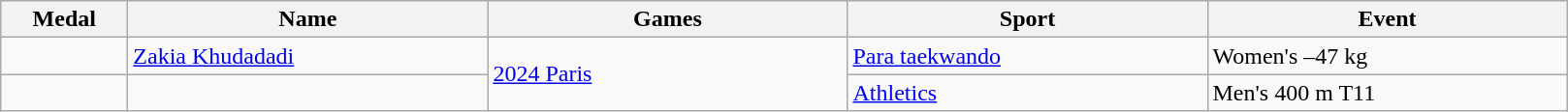<table class="wikitable sortable">
<tr>
<th style="width:5em">Medal</th>
<th style="width:15em">Name</th>
<th style="width:15em">Games</th>
<th style="width:15em">Sport</th>
<th style="width:15em">Event</th>
</tr>
<tr>
<td></td>
<td><a href='#'>Zakia Khudadadi</a></td>
<td rowspan=2><a href='#'>2024 Paris</a></td>
<td><a href='#'>Para taekwando</a></td>
<td>Women's –47 kg</td>
</tr>
<tr>
<td></td>
<td></td>
<td><a href='#'>Athletics</a></td>
<td>Men's 400 m T11</td>
</tr>
</table>
